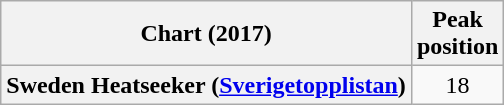<table class="wikitable plainrowheaders" style="text-align:center;">
<tr>
<th>Chart (2017)</th>
<th>Peak<br>position</th>
</tr>
<tr>
<th scope="row">Sweden Heatseeker (<a href='#'>Sverigetopplistan</a>)</th>
<td>18</td>
</tr>
</table>
